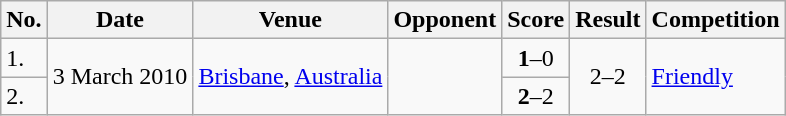<table class="wikitable">
<tr>
<th>No.</th>
<th>Date</th>
<th>Venue</th>
<th>Opponent</th>
<th>Score</th>
<th>Result</th>
<th>Competition</th>
</tr>
<tr>
<td>1.</td>
<td rowspan=2>3 March 2010</td>
<td rowspan=2><a href='#'>Brisbane</a>, <a href='#'>Australia</a></td>
<td rowspan=2></td>
<td align=center><strong>1</strong>–0</td>
<td rowspan=2 align=center>2–2</td>
<td rowspan=2><a href='#'>Friendly</a></td>
</tr>
<tr>
<td>2.</td>
<td align=center><strong>2</strong>–2</td>
</tr>
</table>
